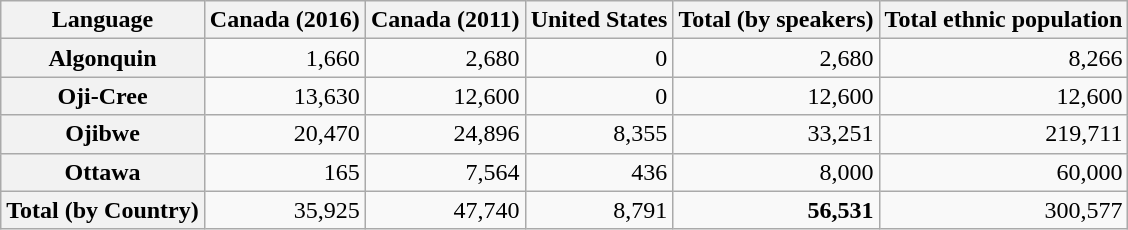<table class="wikitable">
<tr>
<th>Language</th>
<th>Canada (2016)</th>
<th>Canada (2011)</th>
<th>United States</th>
<th>Total (by speakers)</th>
<th>Total ethnic population</th>
</tr>
<tr>
<th>Algonquin</th>
<td align="right">1,660</td>
<td align="right">2,680</td>
<td align="right">0</td>
<td align="right">2,680</td>
<td align="right">8,266</td>
</tr>
<tr>
<th>Oji-Cree</th>
<td align="right">13,630</td>
<td align="right">12,600</td>
<td align="right">0</td>
<td align="right">12,600</td>
<td align="right">12,600</td>
</tr>
<tr>
<th>Ojibwe</th>
<td align="right">20,470</td>
<td align="right">24,896</td>
<td align="right">8,355</td>
<td align="right">33,251</td>
<td align="right">219,711</td>
</tr>
<tr>
<th>Ottawa</th>
<td align="right">165</td>
<td align="right">7,564</td>
<td align="right">436</td>
<td align="right">8,000</td>
<td align="right">60,000</td>
</tr>
<tr>
<th>Total (by Country)</th>
<td align="right">35,925</td>
<td align="right">47,740</td>
<td align="right">8,791</td>
<td align="right"><strong>56,531</strong></td>
<td align="right">300,577</td>
</tr>
</table>
